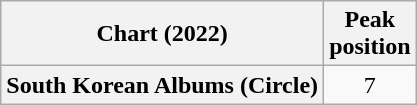<table class="wikitable plainrowheaders" style="text-align:center">
<tr>
<th scope="col">Chart (2022)</th>
<th scope="col">Peak<br>position</th>
</tr>
<tr>
<th scope="row">South Korean Albums (Circle)</th>
<td>7</td>
</tr>
</table>
